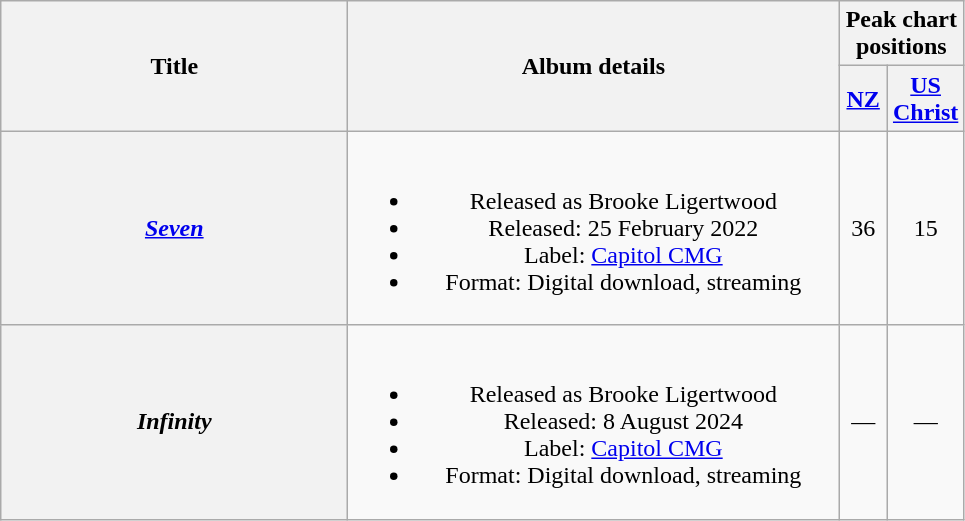<table class="wikitable plainrowheaders" style="text-align:center;">
<tr>
<th scope="col" rowspan="2" style="width:14em;">Title</th>
<th scope="col" rowspan="2" style="width:20em;">Album details</th>
<th scope="col" colspan="2">Peak chart positions</th>
</tr>
<tr>
<th style="width:25px;"><a href='#'>NZ</a><br></th>
<th style="width:25px;"><a href='#'>US Christ</a><br></th>
</tr>
<tr>
<th scope="row"><em><a href='#'>Seven</a></em></th>
<td><br><ul><li>Released as Brooke Ligertwood</li><li>Released: 25 February 2022</li><li>Label: <a href='#'>Capitol CMG</a></li><li>Format: Digital download, streaming</li></ul></td>
<td>36</td>
<td>15</td>
</tr>
<tr>
<th scope="row"><em>Infinity</em></th>
<td><br><ul><li>Released as Brooke Ligertwood</li><li>Released: 8 August 2024</li><li>Label: <a href='#'>Capitol CMG</a></li><li>Format: Digital download, streaming</li></ul></td>
<td>—</td>
<td>—</td>
</tr>
</table>
